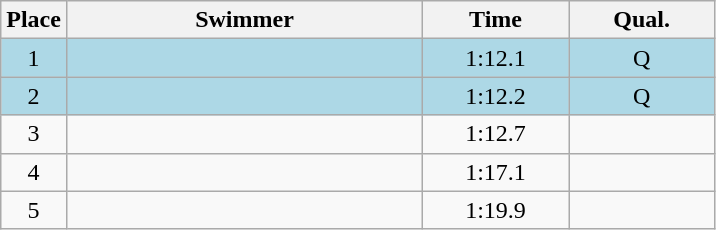<table class=wikitable style="text-align:center">
<tr>
<th>Place</th>
<th width=230>Swimmer</th>
<th width=90>Time</th>
<th width=90>Qual.</th>
</tr>
<tr bgcolor=lightblue>
<td>1</td>
<td align=left></td>
<td>1:12.1</td>
<td>Q</td>
</tr>
<tr bgcolor=lightblue>
<td>2</td>
<td align=left></td>
<td>1:12.2</td>
<td>Q</td>
</tr>
<tr>
<td>3</td>
<td align=left></td>
<td>1:12.7</td>
<td></td>
</tr>
<tr>
<td>4</td>
<td align=left></td>
<td>1:17.1</td>
<td></td>
</tr>
<tr>
<td>5</td>
<td align=left></td>
<td>1:19.9</td>
<td></td>
</tr>
</table>
